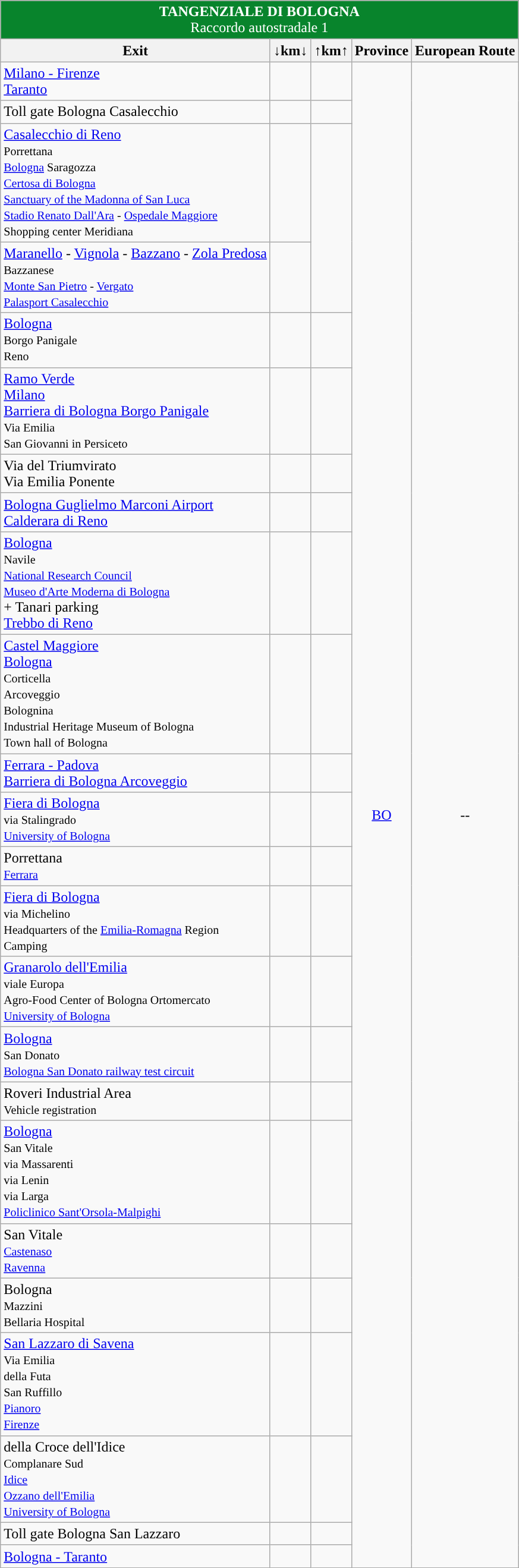<table class="wikitable" border="1">
<tr align="center" bgcolor="08842C" style="color: white;font-size:100%;">
<td colspan="6"><strong> TANGENZIALE DI BOLOGNA</strong><br>Raccordo autostradale 1</td>
</tr>
<tr>
<th style="text-align:center;"><strong>Exit</strong></th>
<th style="text-align:center;"><strong>↓km↓</strong></th>
<th style="text-align:center;"><strong>↑km↑</strong></th>
<th align="center"><strong>Province</strong></th>
<th align="center"><strong>European Route</strong></th>
</tr>
<tr>
<td>  <a href='#'>Milano - Firenze</a><br> <a href='#'>Taranto</a></td>
<td align="right"></td>
<td align="right"></td>
<td align="center" rowspan=24><a href='#'>BO</a></td>
<td align="center" rowspan=24>--</td>
</tr>
<tr>
<td> Toll gate Bologna Casalecchio</td>
<td align="right"></td>
<td align="right"></td>
</tr>
<tr>
<td>  <a href='#'>Casalecchio di Reno</a><br><small> Porrettana<br> <a href='#'>Bologna</a> Saragozza<br> <a href='#'>Certosa di Bologna</a><br> <a href='#'>Sanctuary of the Madonna of San Luca</a><br> <a href='#'>Stadio Renato Dall'Ara</a> -  <a href='#'>Ospedale Maggiore</a> </small><br><small> Shopping center Meridiana</small></td>
<td align="right"></td>
<td align="right" rowspan=2></td>
</tr>
<tr>
<td> <a href='#'>Maranello</a> - <a href='#'>Vignola</a> - <a href='#'>Bazzano</a> - <a href='#'>Zola Predosa</a><br> <small>Bazzanese<br> <a href='#'>Monte San Pietro</a> - <a href='#'>Vergato</a><br> <a href='#'>Palasport Casalecchio</a><br></small></td>
<td align="right"></td>
</tr>
<tr>
<td>  <a href='#'>Bologna</a><br><small>Borgo Panigale<br>Reno</small></td>
<td align="right"></td>
<td align="right"></td>
</tr>
<tr>
<td>  <a href='#'>Ramo Verde</a><br> <a href='#'>Milano</a><br> <a href='#'>Barriera di Bologna Borgo Panigale</a><br><small> Via Emilia<br> San Giovanni in Persiceto</small></td>
<td align="right"></td>
<td align="right"></td>
</tr>
<tr>
<td> Via del Triumvirato<br>Via Emilia Ponente</td>
<td align="right"></td>
<td align="right"></td>
</tr>
<tr>
<td>  <a href='#'>Bologna Guglielmo Marconi Airport</a><br><a href='#'>Calderara di Reno</a></td>
<td align="right"></td>
<td align="right"></td>
</tr>
<tr>
<td>  <a href='#'>Bologna</a><br><small>Navile<br><a href='#'>National Research Council</a><br> <a href='#'>Museo d'Arte Moderna di Bologna</a></small><br> +  Tanari parking<br><a href='#'>Trebbo di Reno</a></td>
<td align="right"></td>
<td align="right"></td>
</tr>
<tr>
<td> <a href='#'>Castel Maggiore</a><br> <a href='#'>Bologna</a><br><small>Corticella<br>Arcoveggio<br>Bolognina<br> Industrial Heritage Museum of Bologna<br>Town hall of Bologna</small></td>
<td align="right"></td>
<td align="right"></td>
</tr>
<tr>
<td>  <a href='#'>Ferrara - Padova</a><br> <a href='#'>Barriera di Bologna Arcoveggio</a></td>
<td align="right"></td>
<td align="right"></td>
</tr>
<tr>
<td>   <a href='#'>Fiera di Bologna</a><br><small>via Stalingrado<br> <a href='#'>University of Bologna</a></small></td>
<td align="right"></td>
<td align="right"></td>
</tr>
<tr>
<td>  Porrettana<br><small><a href='#'>Ferrara</a></small></td>
<td align="right"></td>
<td align="right"></td>
</tr>
<tr>
<td>  <a href='#'>Fiera di Bologna</a><br><small>via Michelino<br> Headquarters of the <a href='#'>Emilia-Romagna</a> Region<br> Camping</small></td>
<td align="right"></td>
<td align="right"></td>
</tr>
<tr>
<td>  <a href='#'>Granarolo dell'Emilia</a><small><br>viale Europa<br>Agro-Food Center of Bologna Ortomercato<br> <a href='#'>University of Bologna</a></small></td>
<td align="right"></td>
<td align="right"></td>
</tr>
<tr>
<td>  <a href='#'>Bologna</a><br><small>San Donato<br> <a href='#'>Bologna San Donato railway test circuit</a></small></td>
<td align="right"></td>
<td align="right"></td>
</tr>
<tr>
<td>  Roveri Industrial Area<br><small>Vehicle registration</small></td>
<td align="right"></td>
<td align="right"></td>
</tr>
<tr>
<td>  <a href='#'>Bologna</a><br><small>San Vitale<br>via Massarenti<br>via Lenin<br>via Larga<br> <a href='#'>Policlinico Sant'Orsola-Malpighi</a></small></td>
<td align="right"></td>
<td align="right"></td>
</tr>
<tr>
<td>  San Vitale<br><small><a href='#'>Castenaso</a> <br><a href='#'>Ravenna</a></small></td>
<td align="right"></td>
<td align="right"></td>
</tr>
<tr>
<td> Bologna<br><small>Mazzini<br> Bellaria Hospital</small></td>
<td align="right"></td>
<td align="right"></td>
</tr>
<tr>
<td>  <a href='#'>San Lazzaro di Savena</a><br><small> Via Emilia<br> della Futa<br>San Ruffillo<br><a href='#'>Pianoro</a><br><a href='#'>Firenze</a></small></td>
<td align="right"></td>
<td align="right"></td>
</tr>
<tr>
<td>  della Croce dell'Idice<br><small>Complanare Sud<br><a href='#'>Idice</a><br><a href='#'>Ozzano dell'Emilia</a><br> <a href='#'>University of Bologna</a></small></td>
<td align="right"></td>
<td align="right"></td>
</tr>
<tr>
<td> Toll gate Bologna San Lazzaro</td>
<td align="right"></td>
<td align="right"></td>
</tr>
<tr>
<td>  <a href='#'>Bologna - Taranto</a></td>
<td align="right"></td>
<td align="right"></td>
</tr>
</table>
